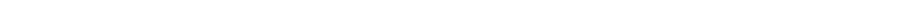<table style="width:66%; text-align:center;">
<tr style="color:white;">
<td style="background:"><strong>3</strong></td>
<td style="background:"><strong>2</strong></td>
<td style="background:"><strong>1</strong></td>
<td style="background:"><strong>18</strong></td>
</tr>
</table>
